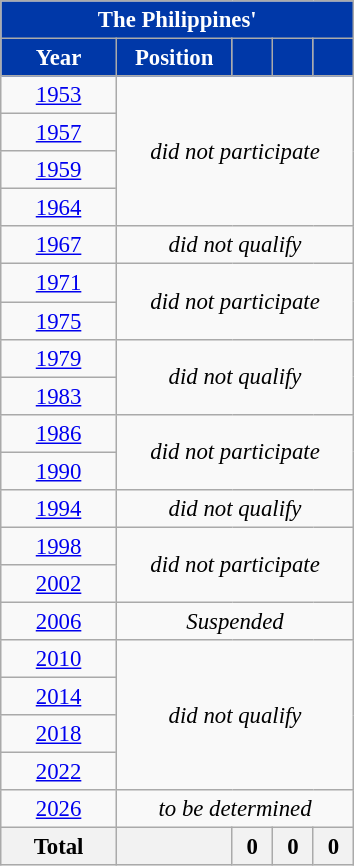<table class="wikitable collapsible autocollapse" style="text-align: center; font-size:95%;">
<tr>
<th colspan="10" style="background:#0038A8; color: #FFFFFF;">The Philippines' </th>
</tr>
<tr>
<th style="background:#0038A8; color: #FFFFFF;"width="70">Year</th>
<th style="background:#0038A8; color: #FFFFFF;"width="70">Position</th>
<th style="background:#0038A8; color: #FFFFFF;"width="20"></th>
<th style="background:#0038A8; color: #FFFFFF;"width="20"></th>
<th style="background:#0038A8; color: #FFFFFF;"width="20"></th>
</tr>
<tr>
<td> <a href='#'>1953</a></td>
<td rowspan=4 colspan=4><em>did not participate</em></td>
</tr>
<tr>
<td> <a href='#'>1957</a></td>
</tr>
<tr>
<td> <a href='#'>1959</a></td>
</tr>
<tr>
<td> <a href='#'>1964</a></td>
</tr>
<tr>
<td> <a href='#'>1967</a></td>
<td colspan=4><em>did not qualify</em></td>
</tr>
<tr>
<td> <a href='#'>1971</a></td>
<td rowspan=2 colspan=4><em>did not participate</em></td>
</tr>
<tr>
<td> <a href='#'>1975</a></td>
</tr>
<tr>
<td> <a href='#'>1979</a></td>
<td rowspan=2 colspan=4><em>did not qualify</em></td>
</tr>
<tr>
<td> <a href='#'>1983</a></td>
</tr>
<tr>
<td> <a href='#'>1986</a></td>
<td rowspan=2 colspan=4><em>did not participate</em></td>
</tr>
<tr>
<td> <a href='#'>1990</a></td>
</tr>
<tr>
<td> <a href='#'>1994</a></td>
<td colspan=4><em>did not qualify</em></td>
</tr>
<tr>
<td> <a href='#'>1998</a></td>
<td rowspan=2 colspan=4><em>did not participate</em></td>
</tr>
<tr>
<td> <a href='#'>2002</a></td>
</tr>
<tr>
<td> <a href='#'>2006</a></td>
<td colspan=4><em>Suspended</em></td>
</tr>
<tr>
<td> <a href='#'>2010</a></td>
<td rowspan=4 colspan=4><em>did not qualify</em></td>
</tr>
<tr>
<td> <a href='#'>2014</a></td>
</tr>
<tr>
<td> <a href='#'>2018</a></td>
</tr>
<tr>
<td> <a href='#'>2022</a></td>
</tr>
<tr>
<td> <a href='#'>2026</a></td>
<td colspan=4><em>to be determined</em></td>
</tr>
<tr>
<th>Total</th>
<th></th>
<th>0</th>
<th>0</th>
<th>0</th>
</tr>
</table>
